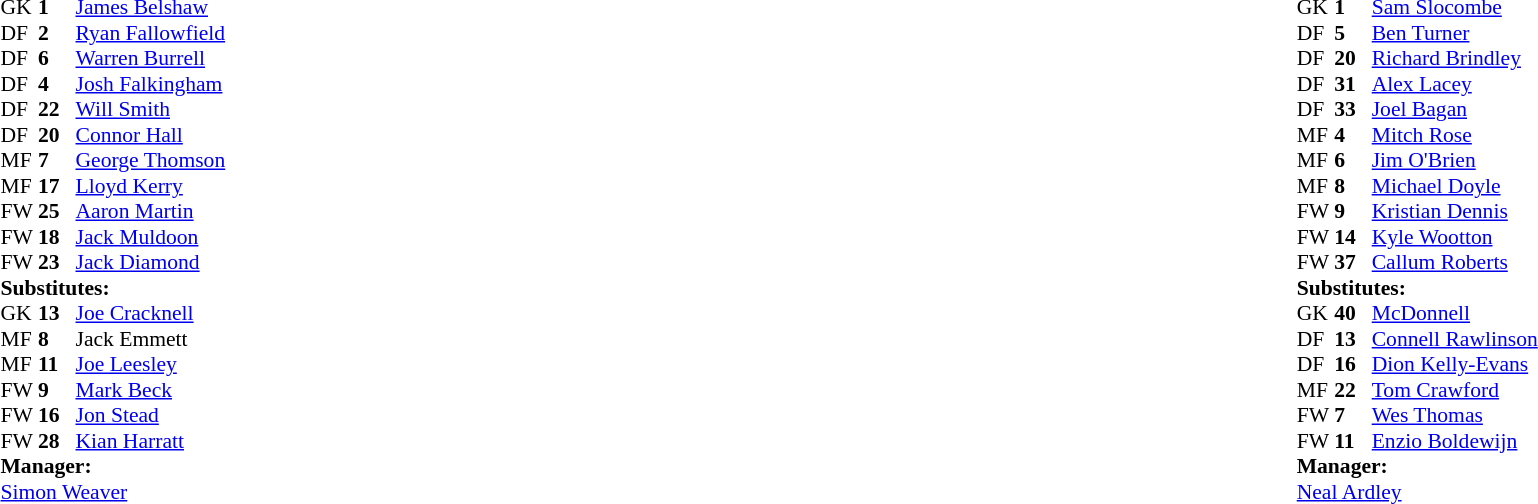<table style="width:100%">
<tr>
<td style="vertical-align:top; width:50%"><br><table cellspacing="0" cellpadding="0" style="font-size:90%">
<tr>
<th width=25></th>
<th width=25></th>
</tr>
<tr>
<td>GK</td>
<td><strong>1</strong></td>
<td> <a href='#'>James Belshaw</a></td>
</tr>
<tr>
<td>DF</td>
<td><strong>2</strong></td>
<td> <a href='#'>Ryan Fallowfield</a></td>
</tr>
<tr>
<td>DF</td>
<td><strong>6</strong></td>
<td> <a href='#'>Warren Burrell</a></td>
</tr>
<tr>
<td>DF</td>
<td><strong>4</strong></td>
<td> <a href='#'>Josh Falkingham</a></td>
</tr>
<tr>
<td>DF</td>
<td><strong>22</strong></td>
<td> <a href='#'>Will Smith</a></td>
</tr>
<tr>
<td>DF</td>
<td><strong>20</strong></td>
<td> <a href='#'>Connor Hall</a></td>
<td></td>
</tr>
<tr>
<td>MF</td>
<td><strong>7</strong></td>
<td> <a href='#'>George Thomson</a></td>
</tr>
<tr>
<td>MF</td>
<td><strong>17</strong></td>
<td> <a href='#'>Lloyd Kerry</a></td>
<td></td>
</tr>
<tr>
<td>FW</td>
<td><strong>25</strong></td>
<td> <a href='#'>Aaron Martin</a></td>
<td></td>
<td></td>
</tr>
<tr>
<td>FW</td>
<td><strong>18</strong></td>
<td> <a href='#'>Jack Muldoon</a></td>
<td></td>
<td></td>
</tr>
<tr>
<td>FW</td>
<td><strong>23</strong></td>
<td> <a href='#'>Jack Diamond</a></td>
</tr>
<tr>
<td colspan="3"><strong>Substitutes:</strong></td>
</tr>
<tr>
<td>GK</td>
<td><strong>13</strong></td>
<td> <a href='#'>Joe Cracknell</a></td>
</tr>
<tr>
<td>MF</td>
<td><strong>8</strong></td>
<td> Jack Emmett</td>
</tr>
<tr>
<td>MF</td>
<td><strong>11</strong></td>
<td> <a href='#'>Joe Leesley</a></td>
</tr>
<tr>
<td>FW</td>
<td><strong>9</strong></td>
<td> <a href='#'>Mark Beck</a></td>
<td></td>
<td></td>
</tr>
<tr>
<td>FW</td>
<td><strong>16</strong></td>
<td> <a href='#'>Jon Stead</a></td>
<td></td>
<td></td>
</tr>
<tr>
<td>FW</td>
<td><strong>28</strong></td>
<td> <a href='#'>Kian Harratt</a></td>
</tr>
<tr>
<td colspan=3><strong>Manager:</strong></td>
</tr>
<tr>
<td colspan=4> <a href='#'>Simon Weaver</a></td>
</tr>
</table>
</td>
<td style="vertical-align:top; width:50%"><br><table cellspacing="0" cellpadding="0" style="font-size:90%; margin:auto">
<tr>
<th width=25></th>
<th width=25></th>
</tr>
<tr>
<td>GK</td>
<td><strong>1</strong></td>
<td> <a href='#'>Sam Slocombe</a></td>
</tr>
<tr>
<td>DF</td>
<td><strong>5</strong></td>
<td> <a href='#'>Ben Turner</a></td>
</tr>
<tr>
<td>DF</td>
<td><strong>20</strong></td>
<td> <a href='#'>Richard Brindley</a></td>
<td></td>
<td></td>
</tr>
<tr>
<td>DF</td>
<td><strong>31</strong></td>
<td> <a href='#'>Alex Lacey</a></td>
</tr>
<tr>
<td>DF</td>
<td><strong>33</strong></td>
<td> <a href='#'>Joel Bagan</a></td>
<td></td>
</tr>
<tr>
<td>MF</td>
<td><strong>4</strong></td>
<td> <a href='#'>Mitch Rose</a></td>
</tr>
<tr>
<td>MF</td>
<td><strong>6</strong></td>
<td> <a href='#'>Jim O'Brien</a></td>
<td></td>
<td></td>
</tr>
<tr>
<td>MF</td>
<td><strong>8</strong></td>
<td> <a href='#'>Michael Doyle</a></td>
</tr>
<tr>
<td>FW</td>
<td><strong>9</strong></td>
<td> <a href='#'>Kristian Dennis</a></td>
<td></td>
<td></td>
</tr>
<tr>
<td>FW</td>
<td><strong>14</strong></td>
<td> <a href='#'>Kyle Wootton</a></td>
</tr>
<tr>
<td>FW</td>
<td><strong>37</strong></td>
<td> <a href='#'>Callum Roberts</a></td>
<td></td>
</tr>
<tr>
<td colspan="3"><strong>Substitutes:</strong></td>
</tr>
<tr>
<td>GK</td>
<td><strong>40</strong></td>
<td> <a href='#'>McDonnell</a></td>
</tr>
<tr>
<td>DF</td>
<td><strong>13</strong></td>
<td> <a href='#'>Connell Rawlinson</a></td>
</tr>
<tr>
<td>DF</td>
<td><strong>16</strong></td>
<td> <a href='#'>Dion Kelly-Evans</a></td>
<td></td>
<td></td>
</tr>
<tr>
<td>MF</td>
<td><strong>22</strong></td>
<td> <a href='#'>Tom Crawford</a></td>
</tr>
<tr>
<td>FW</td>
<td><strong>7</strong></td>
<td> <a href='#'>Wes Thomas</a></td>
<td></td>
<td></td>
</tr>
<tr>
<td>FW</td>
<td><strong>11</strong></td>
<td> <a href='#'>Enzio Boldewijn</a></td>
<td></td>
<td></td>
</tr>
<tr>
<td colspan=3><strong>Manager:</strong></td>
</tr>
<tr>
<td colspan=4> <a href='#'>Neal Ardley</a></td>
</tr>
</table>
</td>
</tr>
</table>
